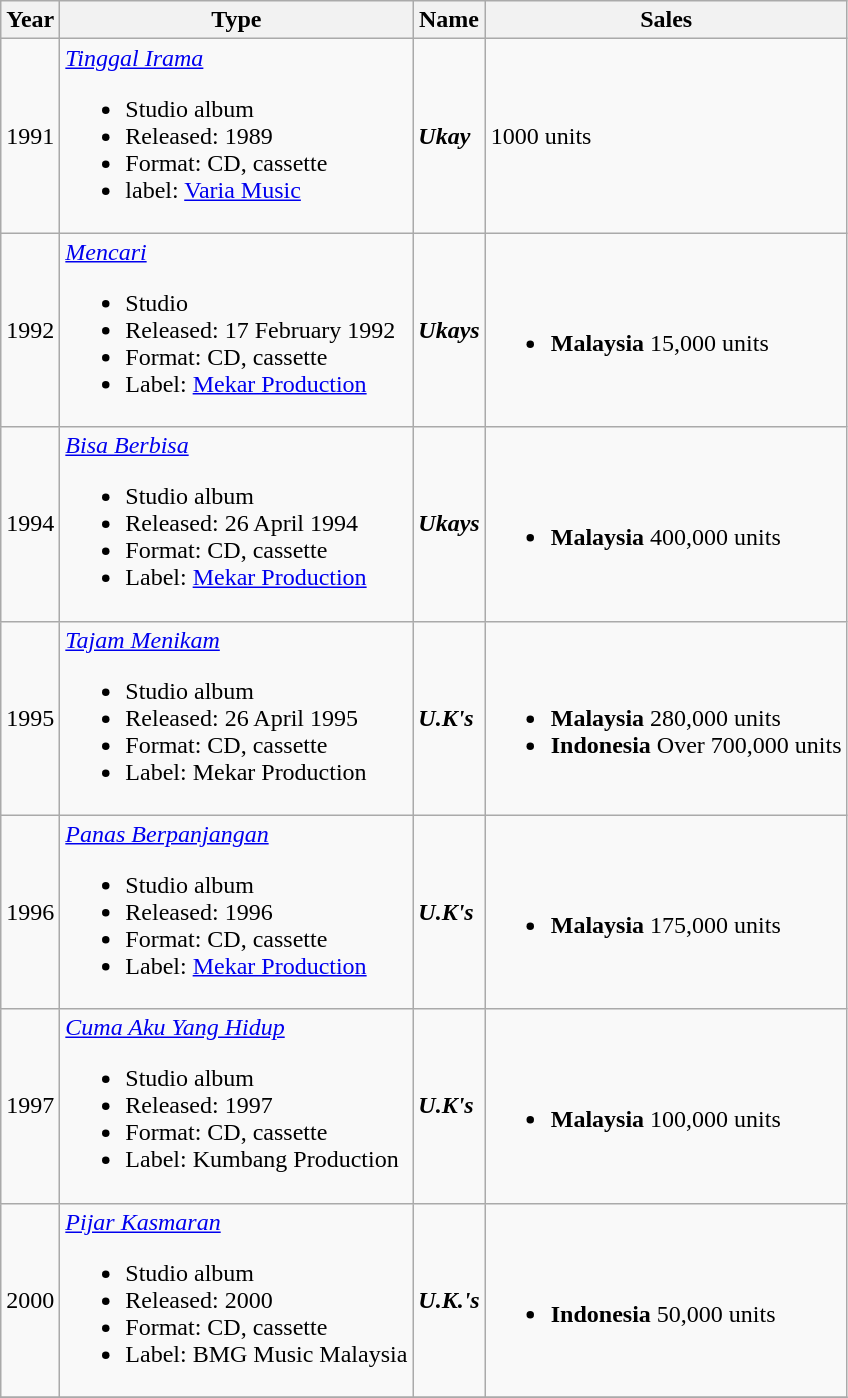<table class="wikitable">
<tr>
<th>Year</th>
<th>Type</th>
<th>Name</th>
<th>Sales</th>
</tr>
<tr>
<td>1991</td>
<td><em><a href='#'>Tinggal Irama</a></em><br><ul><li>Studio album</li><li>Released: 1989</li><li>Format: CD, cassette</li><li>label: <a href='#'>Varia Music</a></li></ul></td>
<td><strong><em>Ukay</em></strong></td>
<td>1000 units</td>
</tr>
<tr>
<td>1992</td>
<td><em><a href='#'>Mencari</a></em><br><ul><li>Studio</li><li>Released: 17 February 1992</li><li>Format: CD, cassette</li><li>Label: <a href='#'>Mekar Production</a></li></ul></td>
<td><strong><em>Ukays</em></strong></td>
<td><br><ul><li><strong>Malaysia</strong> 15,000 units</li></ul></td>
</tr>
<tr>
<td>1994</td>
<td><em><a href='#'>Bisa Berbisa</a></em><br><ul><li>Studio album</li><li>Released: 26 April 1994</li><li>Format: CD, cassette</li><li>Label: <a href='#'>Mekar Production</a></li></ul></td>
<td><strong><em>Ukays</em></strong></td>
<td><br><ul><li><strong>Malaysia</strong> 400,000 units</li></ul></td>
</tr>
<tr>
<td>1995</td>
<td><em><a href='#'>Tajam Menikam</a></em><br><ul><li>Studio album</li><li>Released: 26 April 1995</li><li>Format: CD, cassette</li><li>Label: Mekar Production</li></ul></td>
<td><strong><em>U.K's</em></strong></td>
<td><br><ul><li><strong>Malaysia</strong> 280,000 units</li><li><strong>Indonesia</strong> Over 700,000 units</li></ul></td>
</tr>
<tr>
<td>1996</td>
<td><em><a href='#'>Panas Berpanjangan</a></em><br><ul><li>Studio album</li><li>Released: 1996</li><li>Format: CD, cassette</li><li>Label: <a href='#'>Mekar Production</a></li></ul></td>
<td><strong><em>U.K's</em></strong></td>
<td><br><ul><li><strong>Malaysia</strong> 175,000 units</li></ul></td>
</tr>
<tr>
<td>1997</td>
<td><em><a href='#'>Cuma Aku Yang Hidup</a></em><br><ul><li>Studio album</li><li>Released: 1997</li><li>Format: CD, cassette</li><li>Label: Kumbang Production</li></ul></td>
<td><strong><em>U.K's</em></strong></td>
<td><br><ul><li><strong>Malaysia</strong> 100,000 units</li></ul></td>
</tr>
<tr>
<td>2000</td>
<td><em><a href='#'>Pijar Kasmaran</a></em><br><ul><li>Studio album</li><li>Released: 2000</li><li>Format: CD, cassette</li><li>Label: BMG Music Malaysia</li></ul></td>
<td><strong><em>U.K.'s</em></strong></td>
<td><br><ul><li><strong>Indonesia</strong> 50,000 units</li></ul></td>
</tr>
<tr>
</tr>
</table>
